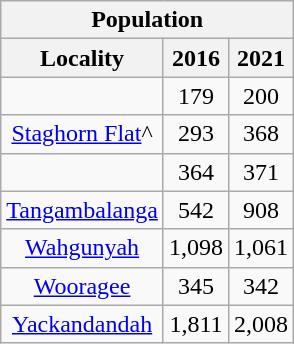<table class="wikitable" style="text-align:center;">
<tr>
<th colspan="3" style="text-align:center;  font-weight:bold">Population</th>
</tr>
<tr>
<th style="text-align:center; background:  font-weight:bold">Locality</th>
<th style="text-align:center; background:  font-weight:bold"><strong>2016</strong></th>
<th style="text-align:center; background:  font-weight:bold"><strong>2021</strong></th>
</tr>
<tr>
<td></td>
<td>179</td>
<td>200</td>
</tr>
<tr>
<td><a href='#'>Staghorn Flat</a>^</td>
<td>293</td>
<td>368</td>
</tr>
<tr>
<td></td>
<td>364</td>
<td>371</td>
</tr>
<tr>
<td><a href='#'>Tangambalanga</a></td>
<td>542</td>
<td>908</td>
</tr>
<tr>
<td><a href='#'>Wahgunyah</a></td>
<td>1,098</td>
<td>1,061</td>
</tr>
<tr>
<td><a href='#'>Wooragee</a></td>
<td>345</td>
<td>342</td>
</tr>
<tr>
<td><a href='#'>Yackandandah</a></td>
<td>1,811</td>
<td>2,008</td>
</tr>
</table>
